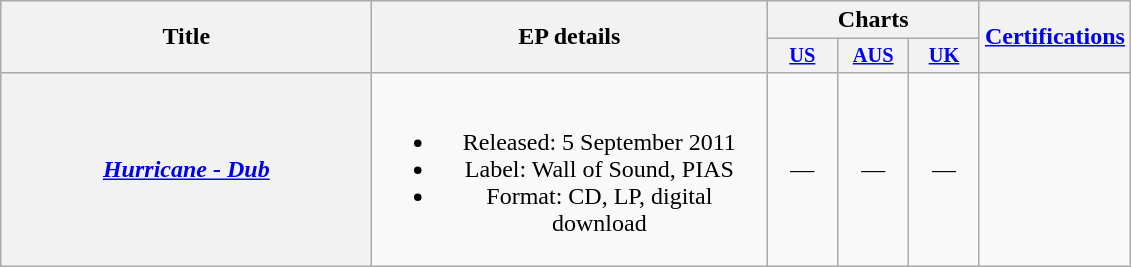<table class="wikitable plainrowheaders" style="text-align:center;">
<tr>
<th scope="col" rowspan="2" style="width:15em;">Title</th>
<th scope="col" rowspan="2" style="width:16em;">EP details</th>
<th scope="col" colspan="3">Charts</th>
<th scope="col" rowspan="2"><a href='#'>Certifications</a></th>
</tr>
<tr>
<th scope="col" style="width:3em;font-size:85%;"><a href='#'>US</a><br></th>
<th scope="col" style="width:3em;font-size:85%;"><a href='#'>AUS</a><br></th>
<th scope="col" style="width:3em;font-size:85%;"><a href='#'>UK</a><br></th>
</tr>
<tr>
<th scope="row"><em><a href='#'>Hurricane - Dub</a></em></th>
<td><br><ul><li>Released: 5 September 2011</li><li>Label: Wall of Sound, PIAS</li><li>Format: CD, LP, digital download</li></ul></td>
<td>—</td>
<td>—</td>
<td>—</td>
<td></td>
</tr>
</table>
